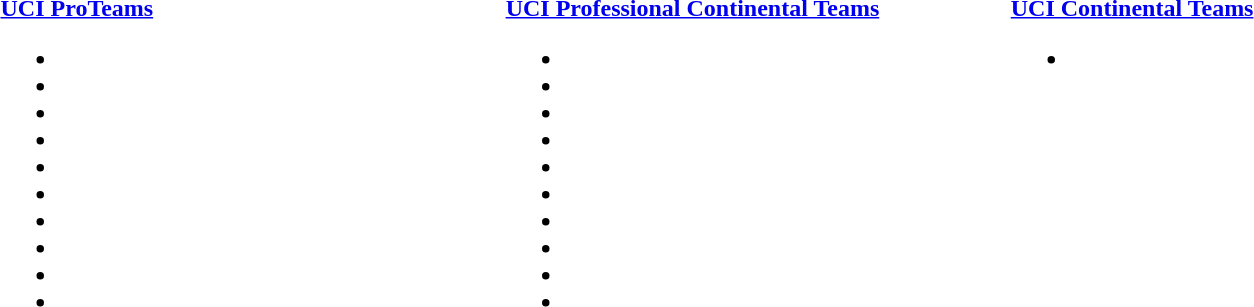<table>
<tr>
<td style="vertical-align:top; width:25%;"><strong><a href='#'>UCI ProTeams</a></strong><br><ul><li></li><li></li><li></li><li></li><li></li><li></li><li></li><li></li><li></li><li></li></ul></td>
<td style="vertical-align:top; width:25%;"><strong><a href='#'>UCI Professional Continental Teams</a></strong><br><ul><li></li><li></li><li></li><li></li><li></li><li></li><li></li><li></li><li></li><li></li></ul></td>
<td style="vertical-align:top; width:25%;"><strong><a href='#'>UCI Continental Teams</a></strong><br><ul><li></li></ul></td>
</tr>
</table>
